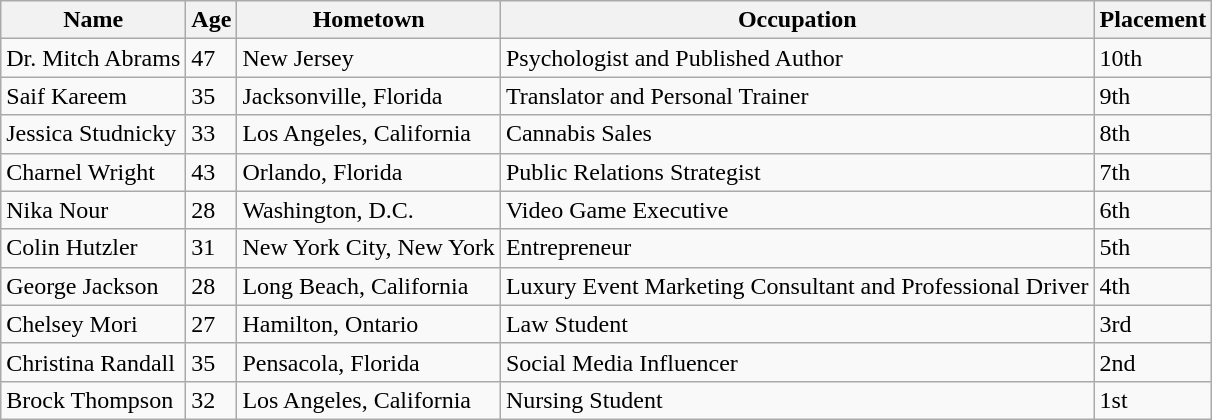<table class="wikitable">
<tr>
<th>Name</th>
<th>Age</th>
<th>Hometown</th>
<th>Occupation</th>
<th>Placement</th>
</tr>
<tr>
<td>Dr. Mitch Abrams</td>
<td>47</td>
<td>New Jersey</td>
<td>Psychologist and Published Author</td>
<td>10th</td>
</tr>
<tr>
<td>Saif Kareem</td>
<td>35</td>
<td>Jacksonville, Florida</td>
<td>Translator and Personal Trainer</td>
<td>9th</td>
</tr>
<tr>
<td>Jessica Studnicky</td>
<td>33</td>
<td>Los Angeles, California</td>
<td>Cannabis Sales</td>
<td>8th</td>
</tr>
<tr>
<td>Charnel Wright</td>
<td>43</td>
<td>Orlando, Florida</td>
<td>Public Relations Strategist</td>
<td>7th</td>
</tr>
<tr>
<td>Nika Nour</td>
<td>28</td>
<td>Washington, D.C.</td>
<td>Video Game Executive</td>
<td>6th</td>
</tr>
<tr>
<td>Colin Hutzler</td>
<td>31</td>
<td>New York City, New York</td>
<td>Entrepreneur</td>
<td>5th</td>
</tr>
<tr>
<td>George Jackson</td>
<td>28</td>
<td>Long Beach, California</td>
<td>Luxury Event Marketing Consultant and Professional Driver</td>
<td>4th</td>
</tr>
<tr>
<td>Chelsey Mori</td>
<td>27</td>
<td>Hamilton, Ontario</td>
<td>Law Student</td>
<td>3rd</td>
</tr>
<tr>
<td>Christina Randall</td>
<td>35</td>
<td>Pensacola, Florida</td>
<td>Social Media Influencer</td>
<td>2nd</td>
</tr>
<tr>
<td>Brock Thompson</td>
<td>32</td>
<td>Los Angeles, California</td>
<td>Nursing Student</td>
<td>1st</td>
</tr>
</table>
